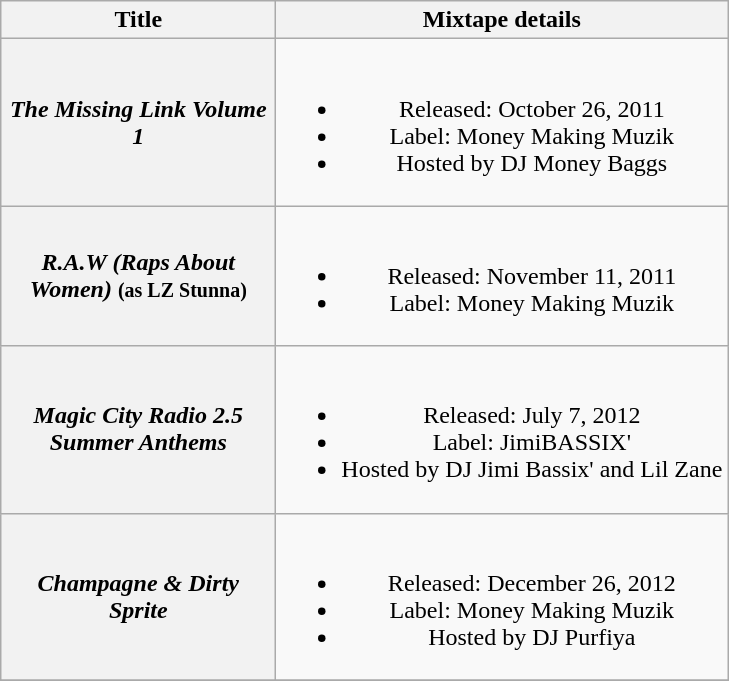<table class="wikitable plainrowheaders" style="text-align:center;">
<tr>
<th scope="col" style="width:11em;">Title</th>
<th scope="col">Mixtape details</th>
</tr>
<tr>
<th scope="row"><em>The Missing Link Volume 1 </em></th>
<td><br><ul><li>Released: October 26, 2011</li><li>Label: Money Making Muzik</li><li>Hosted by DJ Money Baggs</li></ul></td>
</tr>
<tr>
<th scope="row"><em>R.A.W (Raps About Women)</em> <small>(as LZ Stunna)</small></th>
<td><br><ul><li>Released: November 11, 2011</li><li>Label: Money Making Muzik</li></ul></td>
</tr>
<tr>
<th scope="row"><em>Magic City Radio 2.5 Summer Anthems</em></th>
<td><br><ul><li>Released: July 7, 2012</li><li>Label: JimiBASSIX'</li><li>Hosted by DJ Jimi Bassix' and Lil Zane</li></ul></td>
</tr>
<tr>
<th scope="row"><em>Champagne & Dirty Sprite</em></th>
<td><br><ul><li>Released: December 26, 2012</li><li>Label: Money Making Muzik</li><li>Hosted by DJ Purfiya</li></ul></td>
</tr>
<tr>
</tr>
</table>
